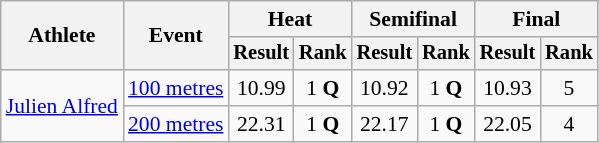<table class="wikitable" style="font-size:90%">
<tr>
<th rowspan="2">Athlete</th>
<th rowspan="2">Event</th>
<th colspan="2">Heat</th>
<th colspan="2">Semifinal</th>
<th colspan="2">Final</th>
</tr>
<tr style="font-size:95%">
<th>Result</th>
<th>Rank</th>
<th>Result</th>
<th>Rank</th>
<th>Result</th>
<th>Rank</th>
</tr>
<tr align=center>
<td align=left rowspan=2><a href='#'>Julien Alfred</a></td>
<td align=left><a href='#'>100 metres</a></td>
<td>10.99</td>
<td>1 <strong>Q</strong></td>
<td>10.92</td>
<td>1 <strong>Q</strong></td>
<td>10.93</td>
<td>5</td>
</tr>
<tr align=center>
<td align=left><a href='#'>200 metres</a></td>
<td>22.31</td>
<td>1 <strong>Q</strong></td>
<td>22.17</td>
<td>1 <strong>Q</strong></td>
<td>22.05</td>
<td>4</td>
</tr>
</table>
